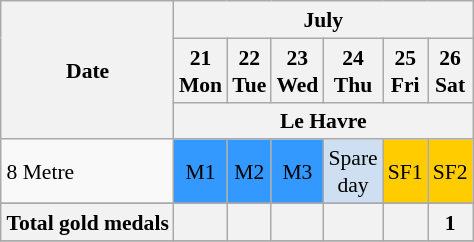<table class="wikitable" style="margin:0.5em auto; font-size:90%; line-height:1.25em;">
<tr>
<th rowspan=3>Date</th>
<th colspan=6>July</th>
</tr>
<tr>
<th>21<br>Mon</th>
<th>22<br>Tue</th>
<th>23<br>Wed</th>
<th>24<br>Thu</th>
<th>25<br>Fri</th>
<th>26<br>Sat</th>
</tr>
<tr>
<th colspan=6>Le Havre</th>
</tr>
<tr align="center">
<td align="left">8 Metre</td>
<td bgcolor=#3399ff><span>M1</span></td>
<td bgcolor=#3399ff><span>M2</span></td>
<td bgcolor=#3399ff><span>M3</span></td>
<td bgcolor=#cedff2>Spare<br>day</td>
<td bgcolor=#ffcc00><span>SF1</span></td>
<td bgcolor=#ffcc00><span>SF2</span></td>
</tr>
<tr align="center">
</tr>
<tr>
<th>Total gold medals</th>
<th></th>
<th></th>
<th></th>
<th></th>
<th></th>
<th>1</th>
</tr>
<tr>
</tr>
</table>
